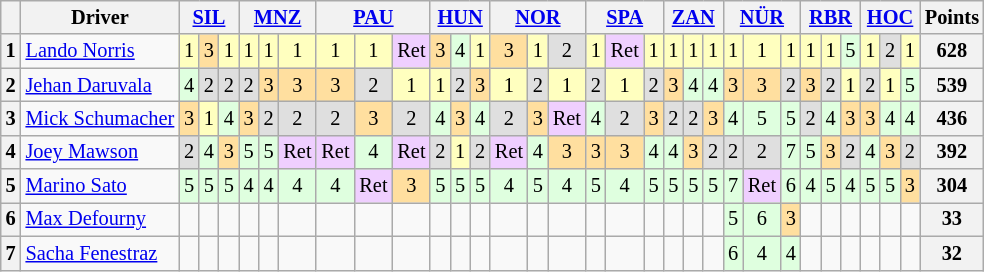<table align=left| class="wikitable" style="font-size: 85%; text-align: center">
<tr valign="top">
<th valign=middle></th>
<th valign=middle>Driver</th>
<th colspan=3><a href='#'>SIL</a><br></th>
<th colspan=3><a href='#'>MNZ</a><br></th>
<th colspan=3><a href='#'>PAU</a><br></th>
<th colspan=3><a href='#'>HUN</a><br></th>
<th colspan=3><a href='#'>NOR</a><br></th>
<th colspan=3><a href='#'>SPA</a><br></th>
<th colspan=3><a href='#'>ZAN</a><br></th>
<th colspan=3><a href='#'>NÜR</a><br></th>
<th colspan=3><a href='#'>RBR</a><br></th>
<th colspan=3><a href='#'>HOC</a><br></th>
<th valign=middle>Points</th>
</tr>
<tr>
<th>1</th>
<td align=left> <a href='#'>Lando Norris</a></td>
<td style="background:#FFFFBF;">1</td>
<td style="background:#FFDF9F;">3</td>
<td style="background:#FFFFBF;">1</td>
<td style="background:#FFFFBF;">1</td>
<td style="background:#FFFFBF;">1</td>
<td style="background:#FFFFBF;">1</td>
<td style="background:#FFFFBF;">1</td>
<td style="background:#FFFFBF;">1</td>
<td style="background:#EFCFFF;">Ret</td>
<td style="background:#FFDF9F;">3</td>
<td style="background:#DFFFDF;">4</td>
<td style="background:#FFFFBF;">1</td>
<td style="background:#FFDF9F;">3</td>
<td style="background:#FFFFBF;">1</td>
<td style="background:#DFDFDF;">2</td>
<td style="background:#FFFFBF;">1</td>
<td style="background:#EFCFFF;">Ret</td>
<td style="background:#FFFFBF;">1</td>
<td style="background:#FFFFBF;">1</td>
<td style="background:#FFFFBF;">1</td>
<td style="background:#FFFFBF;">1</td>
<td style="background:#FFFFBF;">1</td>
<td style="background:#FFFFBF;">1</td>
<td style="background:#FFFFBF;">1</td>
<td style="background:#FFFFBF;">1</td>
<td style="background:#FFFFBF;">1</td>
<td style="background:#DFFFDF;">5</td>
<td style="background:#FFFFBF;">1</td>
<td style="background:#DFDFDF;">2</td>
<td style="background:#FFFFBF;">1</td>
<th>628</th>
</tr>
<tr>
<th>2</th>
<td align=left> <a href='#'>Jehan Daruvala</a></td>
<td style="background:#DFFFDF;">4</td>
<td style="background:#DFDFDF;">2</td>
<td style="background:#DFDFDF;">2</td>
<td style="background:#DFDFDF;">2</td>
<td style="background:#FFDF9F;">3</td>
<td style="background:#FFDF9F;">3</td>
<td style="background:#FFDF9F;">3</td>
<td style="background:#DFDFDF;">2</td>
<td style="background:#FFFFBF;">1</td>
<td style="background:#FFFFBF;">1</td>
<td style="background:#DFDFDF;">2</td>
<td style="background:#FFDF9F;">3</td>
<td style="background:#FFFFBF;">1</td>
<td style="background:#DFDFDF;">2</td>
<td style="background:#FFFFBF;">1</td>
<td style="background:#DFDFDF;">2</td>
<td style="background:#FFFFBF;">1</td>
<td style="background:#DFDFDF;">2</td>
<td style="background:#FFDF9F;">3</td>
<td style="background:#DFFFDF;">4</td>
<td style="background:#DFFFDF;">4</td>
<td style="background:#FFDF9F;">3</td>
<td style="background:#FFDF9F;">3</td>
<td style="background:#DFDFDF;">2</td>
<td style="background:#FFDF9F;">3</td>
<td style="background:#DFDFDF;">2</td>
<td style="background:#FFFFBF;">1</td>
<td style="background:#DFDFDF;">2</td>
<td style="background:#FFFFBF;">1</td>
<td style="background:#DFFFDF;">5</td>
<th>539</th>
</tr>
<tr>
<th>3</th>
<td align=left nowrap> <a href='#'>Mick Schumacher</a></td>
<td style="background:#FFDF9F;">3</td>
<td style="background:#FFFFBF;">1</td>
<td style="background:#DFFFDF;">4</td>
<td style="background:#FFDF9F;">3</td>
<td style="background:#DFDFDF;">2</td>
<td style="background:#DFDFDF;">2</td>
<td style="background:#DFDFDF;">2</td>
<td style="background:#FFDF9F;">3</td>
<td style="background:#DFDFDF;">2</td>
<td style="background:#DFFFDF;">4</td>
<td style="background:#FFDF9F;">3</td>
<td style="background:#DFFFDF;">4</td>
<td style="background:#DFDFDF;">2</td>
<td style="background:#FFDF9F;">3</td>
<td style="background:#EFCFFF;">Ret</td>
<td style="background:#DFFFDF;">4</td>
<td style="background:#DFDFDF;">2</td>
<td style="background:#FFDF9F;">3</td>
<td style="background:#DFDFDF;">2</td>
<td style="background:#DFDFDF;">2</td>
<td style="background:#FFDF9F;">3</td>
<td style="background:#DFFFDF;">4</td>
<td style="background:#DFFFDF;">5</td>
<td style="background:#DFFFDF;">5</td>
<td style="background:#DFDFDF;">2</td>
<td style="background:#DFFFDF;">4</td>
<td style="background:#FFDF9F;">3</td>
<td style="background:#FFDF9F;">3</td>
<td style="background:#DFFFDF;">4</td>
<td style="background:#DFFFDF;">4</td>
<th>436</th>
</tr>
<tr>
<th>4</th>
<td align=left> <a href='#'>Joey Mawson</a></td>
<td style="background:#DFDFDF;">2</td>
<td style="background:#DFFFDF;">4</td>
<td style="background:#FFDF9F;">3</td>
<td style="background:#DFFFDF;">5</td>
<td style="background:#DFFFDF;">5</td>
<td style="background:#EFCFFF;">Ret</td>
<td style="background:#EFCFFF;">Ret</td>
<td style="background:#DFFFDF;">4</td>
<td style="background:#EFCFFF;">Ret</td>
<td style="background:#DFDFDF;">2</td>
<td style="background:#FFFFBF;">1</td>
<td style="background:#DFDFDF;">2</td>
<td style="background:#EFCFFF;">Ret</td>
<td style="background:#DFFFDF;">4</td>
<td style="background:#FFDF9F;">3</td>
<td style="background:#FFDF9F;">3</td>
<td style="background:#FFDF9F;">3</td>
<td style="background:#DFFFDF;">4</td>
<td style="background:#DFFFDF;">4</td>
<td style="background:#FFDF9F;">3</td>
<td style="background:#DFDFDF;">2</td>
<td style="background:#DFDFDF;">2</td>
<td style="background:#DFDFDF;">2</td>
<td style="background:#DFFFDF;">7</td>
<td style="background:#DFFFDF;">5</td>
<td style="background:#FFDF9F;">3</td>
<td style="background:#DFDFDF;">2</td>
<td style="background:#DFFFDF;">4</td>
<td style="background:#FFDF9F;">3</td>
<td style="background:#DFDFDF;">2</td>
<th>392</th>
</tr>
<tr>
<th>5</th>
<td align=left> <a href='#'>Marino Sato</a></td>
<td style="background:#DFFFDF;">5</td>
<td style="background:#DFFFDF;">5</td>
<td style="background:#DFFFDF;">5</td>
<td style="background:#DFFFDF;">4</td>
<td style="background:#DFFFDF;">4</td>
<td style="background:#DFFFDF;">4</td>
<td style="background:#DFFFDF;">4</td>
<td style="background:#EFCFFF;">Ret</td>
<td style="background:#FFDF9F;">3</td>
<td style="background:#DFFFDF;">5</td>
<td style="background:#DFFFDF;">5</td>
<td style="background:#DFFFDF;">5</td>
<td style="background:#DFFFDF;">4</td>
<td style="background:#DFFFDF;">5</td>
<td style="background:#DFFFDF;">4</td>
<td style="background:#DFFFDF;">5</td>
<td style="background:#DFFFDF;">4</td>
<td style="background:#DFFFDF;">5</td>
<td style="background:#DFFFDF;">5</td>
<td style="background:#DFFFDF;">5</td>
<td style="background:#DFFFDF;">5</td>
<td style="background:#DFFFDF;">7</td>
<td style="background:#EFCFFF;">Ret</td>
<td style="background:#DFFFDF;">6</td>
<td style="background:#DFFFDF;">4</td>
<td style="background:#DFFFDF;">5</td>
<td style="background:#DFFFDF;">4</td>
<td style="background:#DFFFDF;">5</td>
<td style="background:#DFFFDF;">5</td>
<td style="background:#FFDF9F;">3</td>
<th>304</th>
</tr>
<tr>
<th>6</th>
<td align=left> <a href='#'>Max Defourny</a></td>
<td></td>
<td></td>
<td></td>
<td></td>
<td></td>
<td></td>
<td></td>
<td></td>
<td></td>
<td></td>
<td></td>
<td></td>
<td></td>
<td></td>
<td></td>
<td></td>
<td></td>
<td></td>
<td></td>
<td></td>
<td></td>
<td style="background:#DFFFDF;">5</td>
<td style="background:#DFFFDF;">6</td>
<td style="background:#FFDF9F;">3</td>
<td></td>
<td></td>
<td></td>
<td></td>
<td></td>
<td></td>
<th>33</th>
</tr>
<tr>
<th>7</th>
<td align=left> <a href='#'>Sacha Fenestraz</a></td>
<td></td>
<td></td>
<td></td>
<td></td>
<td></td>
<td></td>
<td></td>
<td></td>
<td></td>
<td></td>
<td></td>
<td></td>
<td></td>
<td></td>
<td></td>
<td></td>
<td></td>
<td></td>
<td></td>
<td></td>
<td></td>
<td style="background:#DFFFDF;">6</td>
<td style="background:#DFFFDF;">4</td>
<td style="background:#DFFFDF;">4</td>
<td></td>
<td></td>
<td></td>
<td></td>
<td></td>
<td></td>
<th>32</th>
</tr>
</table>
